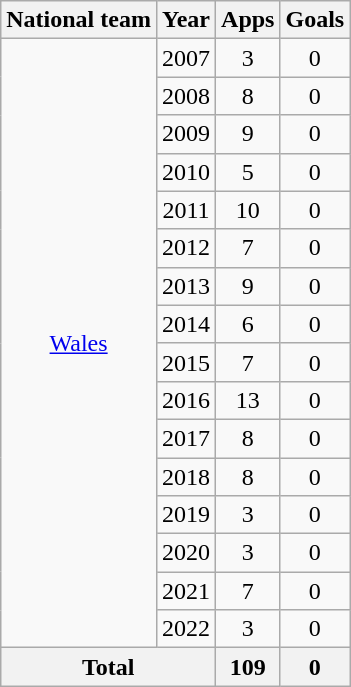<table class=wikitable style="text-align: center;">
<tr>
<th>National team</th>
<th>Year</th>
<th>Apps</th>
<th>Goals</th>
</tr>
<tr>
<td rowspan="16"><a href='#'>Wales</a></td>
<td>2007</td>
<td>3</td>
<td>0</td>
</tr>
<tr>
<td>2008</td>
<td>8</td>
<td>0</td>
</tr>
<tr>
<td>2009</td>
<td>9</td>
<td>0</td>
</tr>
<tr>
<td>2010</td>
<td>5</td>
<td>0</td>
</tr>
<tr>
<td>2011</td>
<td>10</td>
<td>0</td>
</tr>
<tr>
<td>2012</td>
<td>7</td>
<td>0</td>
</tr>
<tr>
<td>2013</td>
<td>9</td>
<td>0</td>
</tr>
<tr>
<td>2014</td>
<td>6</td>
<td>0</td>
</tr>
<tr>
<td>2015</td>
<td>7</td>
<td>0</td>
</tr>
<tr>
<td>2016</td>
<td>13</td>
<td>0</td>
</tr>
<tr>
<td>2017</td>
<td>8</td>
<td>0</td>
</tr>
<tr>
<td>2018</td>
<td>8</td>
<td>0</td>
</tr>
<tr>
<td>2019</td>
<td>3</td>
<td>0</td>
</tr>
<tr>
<td>2020</td>
<td>3</td>
<td>0</td>
</tr>
<tr>
<td>2021</td>
<td>7</td>
<td>0</td>
</tr>
<tr>
<td>2022</td>
<td>3</td>
<td>0</td>
</tr>
<tr>
<th colspan="2">Total</th>
<th>109</th>
<th>0</th>
</tr>
</table>
